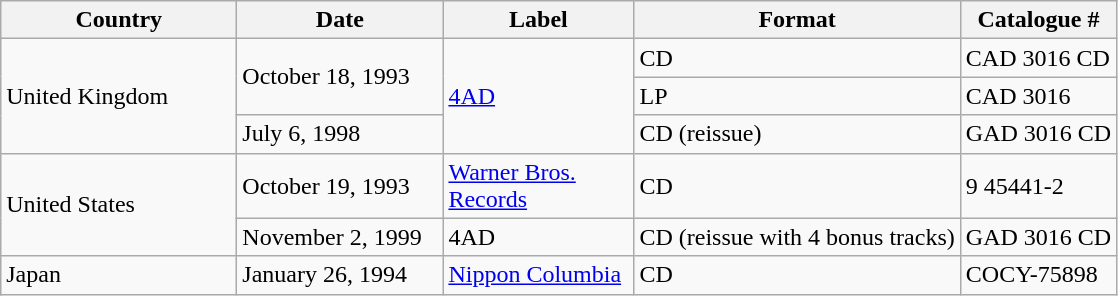<table class="wikitable">
<tr>
<th width="150px">Country</th>
<th width="130px">Date</th>
<th width="120px">Label</th>
<th>Format</th>
<th>Catalogue #</th>
</tr>
<tr>
<td rowspan="3">United Kingdom</td>
<td rowspan="2">October 18, 1993</td>
<td rowspan="3"><a href='#'>4AD</a></td>
<td>CD</td>
<td>CAD 3016 CD</td>
</tr>
<tr>
<td>LP</td>
<td>CAD 3016</td>
</tr>
<tr>
<td>July 6, 1998</td>
<td>CD (reissue)</td>
<td>GAD 3016 CD</td>
</tr>
<tr>
<td rowspan="2">United States</td>
<td>October 19, 1993</td>
<td><a href='#'>Warner Bros. Records</a></td>
<td>CD</td>
<td>9 45441-2</td>
</tr>
<tr>
<td>November 2, 1999</td>
<td>4AD</td>
<td>CD (reissue with 4 bonus tracks)</td>
<td>GAD 3016 CD</td>
</tr>
<tr>
<td>Japan</td>
<td>January 26, 1994</td>
<td><a href='#'>Nippon Columbia</a></td>
<td>CD</td>
<td>COCY-75898</td>
</tr>
</table>
